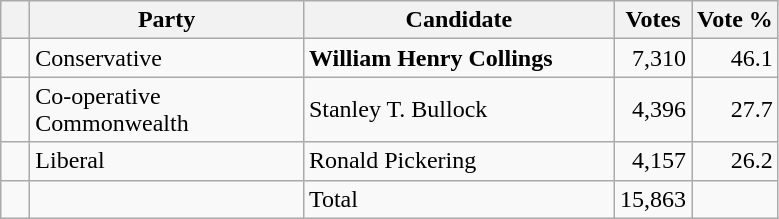<table class="wikitable">
<tr>
<th></th>
<th scope="col" width="175">Party</th>
<th scope="col" width="200">Candidate</th>
<th>Votes</th>
<th>Vote %</th>
</tr>
<tr>
<td>   </td>
<td>Conservative</td>
<td><strong>William Henry Collings</strong></td>
<td align=right>7,310</td>
<td align=right>46.1</td>
</tr>
<tr |>
<td>   </td>
<td>Co-operative Commonwealth</td>
<td>Stanley T. Bullock</td>
<td align=right>4,396</td>
<td align=right>27.7</td>
</tr>
<tr |>
<td>   </td>
<td>Liberal</td>
<td>Ronald Pickering</td>
<td align=right>4,157</td>
<td align=right>26.2</td>
</tr>
<tr |>
<td></td>
<td></td>
<td>Total</td>
<td align=right>15,863</td>
<td></td>
</tr>
</table>
